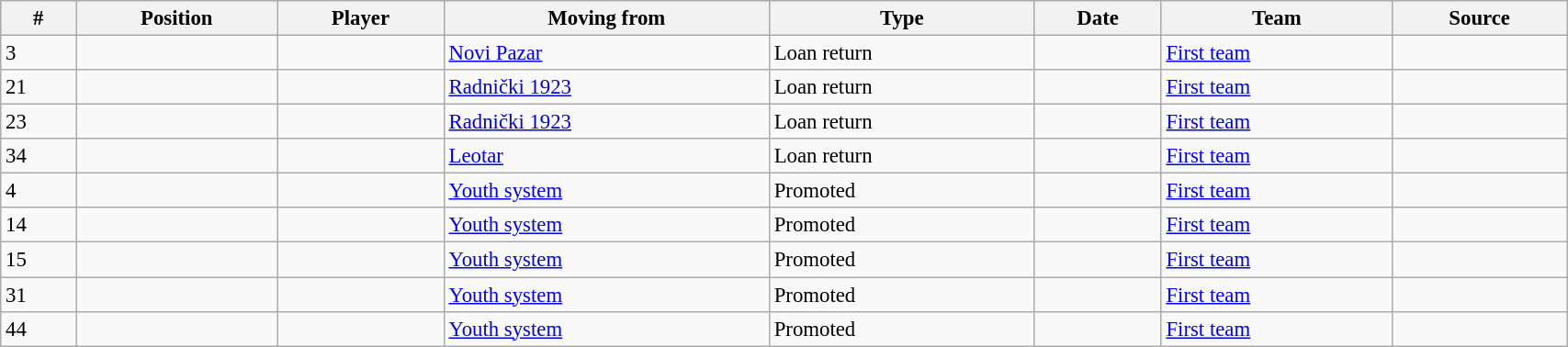<table class="wikitable sortable" style="width:90%; text-align:center; font-size:95%; text-align:left;">
<tr>
<th>#</th>
<th>Position</th>
<th>Player</th>
<th>Moving from</th>
<th>Type</th>
<th>Date</th>
<th>Team</th>
<th>Source</th>
</tr>
<tr>
<td>3</td>
<td></td>
<td></td>
<td> <a href='#'>Novi Pazar</a></td>
<td>Loan return</td>
<td></td>
<td><a href='#'>First team</a></td>
<td></td>
</tr>
<tr>
<td>21</td>
<td></td>
<td></td>
<td> <a href='#'>Radnički 1923</a></td>
<td>Loan return</td>
<td></td>
<td><a href='#'>First team</a></td>
<td></td>
</tr>
<tr>
<td>23</td>
<td></td>
<td></td>
<td> <a href='#'>Radnički 1923</a></td>
<td>Loan return</td>
<td></td>
<td><a href='#'>First team</a></td>
<td></td>
</tr>
<tr>
<td>34</td>
<td></td>
<td></td>
<td> <a href='#'>Leotar</a></td>
<td>Loan return</td>
<td></td>
<td><a href='#'>First team</a></td>
<td></td>
</tr>
<tr>
<td>4</td>
<td></td>
<td></td>
<td> <a href='#'>Youth system</a></td>
<td>Promoted</td>
<td></td>
<td><a href='#'>First team</a></td>
<td></td>
</tr>
<tr>
<td>14</td>
<td></td>
<td></td>
<td> <a href='#'>Youth system</a></td>
<td>Promoted</td>
<td></td>
<td><a href='#'>First team</a></td>
<td></td>
</tr>
<tr>
<td>15</td>
<td></td>
<td></td>
<td> <a href='#'>Youth system</a></td>
<td>Promoted</td>
<td></td>
<td><a href='#'>First team</a></td>
<td></td>
</tr>
<tr>
<td>31</td>
<td></td>
<td></td>
<td> <a href='#'>Youth system</a></td>
<td>Promoted</td>
<td></td>
<td><a href='#'>First team</a></td>
<td></td>
</tr>
<tr>
<td>44</td>
<td></td>
<td></td>
<td> <a href='#'>Youth system</a></td>
<td>Promoted</td>
<td></td>
<td><a href='#'>First team</a></td>
<td></td>
</tr>
</table>
